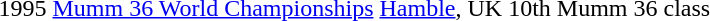<table>
<tr>
<td>1995</td>
<td><a href='#'>Mumm 36 World Championships</a></td>
<td><a href='#'>Hamble</a>, UK</td>
<td>10th</td>
<td>Mumm 36 class</td>
</tr>
</table>
